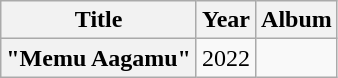<table class="wikitable plainrowheaders" style="text-align:center">
<tr>
<th scope="col">Title</th>
<th scope="col">Year</th>
<th scope="col">Album</th>
</tr>
<tr>
<th scope="row">"Memu Aagamu"<br></th>
<td>2022</td>
<td></td>
</tr>
</table>
